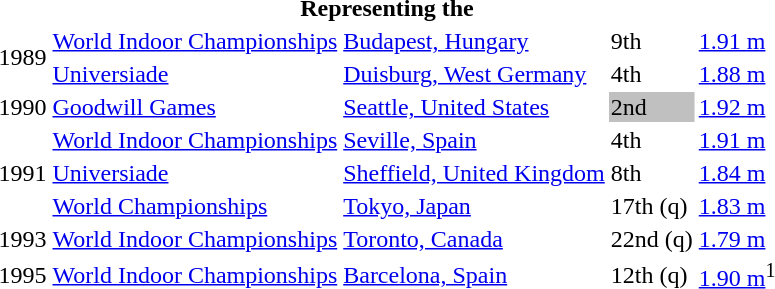<table>
<tr>
<th colspan="6">Representing the </th>
</tr>
<tr>
<td rowspan=2>1989</td>
<td><a href='#'>World Indoor Championships</a></td>
<td><a href='#'>Budapest, Hungary</a></td>
<td>9th</td>
<td><a href='#'>1.91 m</a></td>
</tr>
<tr>
<td><a href='#'>Universiade</a></td>
<td><a href='#'>Duisburg, West Germany</a></td>
<td>4th</td>
<td><a href='#'>1.88 m</a></td>
</tr>
<tr>
<td>1990</td>
<td><a href='#'>Goodwill Games</a></td>
<td><a href='#'>Seattle, United States</a></td>
<td bgcolor=silver>2nd</td>
<td><a href='#'>1.92 m</a></td>
</tr>
<tr>
<td rowspan=3>1991</td>
<td><a href='#'>World Indoor Championships</a></td>
<td><a href='#'>Seville, Spain</a></td>
<td>4th</td>
<td><a href='#'>1.91 m</a></td>
</tr>
<tr>
<td><a href='#'>Universiade</a></td>
<td><a href='#'>Sheffield, United Kingdom</a></td>
<td>8th</td>
<td><a href='#'>1.84 m</a></td>
</tr>
<tr>
<td><a href='#'>World Championships</a></td>
<td><a href='#'>Tokyo, Japan</a></td>
<td>17th (q)</td>
<td><a href='#'>1.83 m</a></td>
</tr>
<tr>
<td>1993</td>
<td><a href='#'>World Indoor Championships</a></td>
<td><a href='#'>Toronto, Canada</a></td>
<td>22nd (q)</td>
<td><a href='#'>1.79 m</a></td>
</tr>
<tr>
<td>1995</td>
<td><a href='#'>World Indoor Championships</a></td>
<td><a href='#'>Barcelona, Spain</a></td>
<td>12th (q)</td>
<td><a href='#'>1.90 m</a><sup>1</sup></td>
</tr>
</table>
